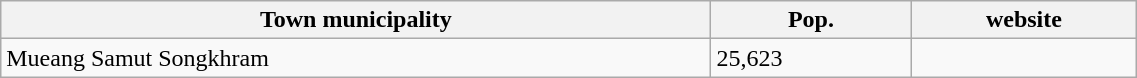<table class="wikitable" style="width:60%;">
<tr>
<th>Town municipality</th>
<th>Pop.</th>
<th>website</th>
</tr>
<tr>
<td>Mueang Samut Songkhram</td>
<td>25,623</td>
<td></td>
</tr>
</table>
